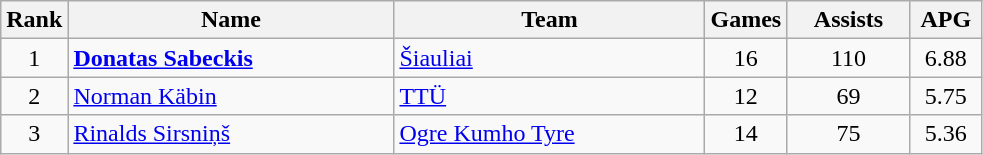<table class="wikitable sortable" style="text-align: center;">
<tr>
<th>Rank</th>
<th width=210>Name</th>
<th width=200>Team</th>
<th>Games</th>
<th width=75>Assists</th>
<th width=40>APG</th>
</tr>
<tr>
<td>1</td>
<td align=left> <strong><a href='#'>Donatas Sabeckis</a></strong></td>
<td align=left> <a href='#'>Šiauliai</a></td>
<td>16</td>
<td>110</td>
<td>6.88</td>
</tr>
<tr>
<td>2</td>
<td align=left> <a href='#'>Norman Käbin</a></td>
<td align=left> <a href='#'>TTÜ</a></td>
<td>12</td>
<td>69</td>
<td>5.75</td>
</tr>
<tr>
<td>3</td>
<td align=left> <a href='#'>Rinalds Sirsniņš</a></td>
<td align=left> <a href='#'>Ogre Kumho Tyre</a></td>
<td>14</td>
<td>75</td>
<td>5.36</td>
</tr>
</table>
